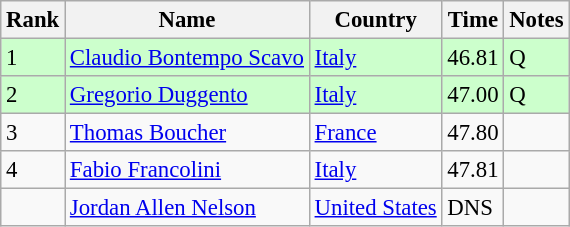<table class="wikitable" style="font-size:95%" style="text-align:center; width:35em;">
<tr>
<th>Rank</th>
<th>Name</th>
<th>Country</th>
<th>Time</th>
<th>Notes</th>
</tr>
<tr bgcolor=ccffcc>
<td>1</td>
<td align=left><a href='#'>Claudio Bontempo Scavo</a></td>
<td align="left"> <a href='#'>Italy</a></td>
<td>46.81</td>
<td>Q</td>
</tr>
<tr bgcolor=ccffcc>
<td>2</td>
<td align=left><a href='#'>Gregorio Duggento</a></td>
<td align="left"> <a href='#'>Italy</a></td>
<td>47.00</td>
<td>Q</td>
</tr>
<tr>
<td>3</td>
<td align=left><a href='#'>Thomas Boucher</a></td>
<td align="left"> <a href='#'>France</a></td>
<td>47.80</td>
<td></td>
</tr>
<tr>
<td>4</td>
<td align=left><a href='#'>Fabio Francolini</a></td>
<td align="left"> <a href='#'>Italy</a></td>
<td>47.81</td>
<td></td>
</tr>
<tr>
<td></td>
<td align=left><a href='#'>Jordan Allen Nelson</a></td>
<td align="left"> <a href='#'>United States</a></td>
<td>DNS</td>
<td></td>
</tr>
</table>
